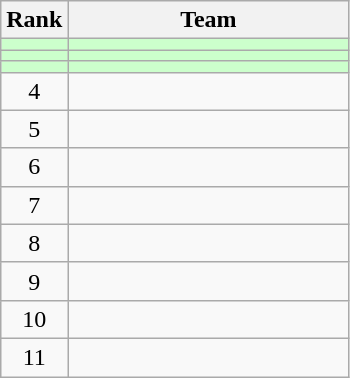<table class=wikitable style="text-align:center;">
<tr>
<th>Rank</th>
<th width=180>Team</th>
</tr>
<tr bgcolor=#CCFFCC>
<td></td>
<td align=left></td>
</tr>
<tr bgcolor=#CCFFCC>
<td></td>
<td align=left></td>
</tr>
<tr bgcolor=#CCFFCC>
<td></td>
<td align=left></td>
</tr>
<tr>
<td>4</td>
<td align=left></td>
</tr>
<tr>
<td>5</td>
<td align=left></td>
</tr>
<tr>
<td>6</td>
<td align=left></td>
</tr>
<tr>
<td>7</td>
<td align=left></td>
</tr>
<tr>
<td>8</td>
<td align=left></td>
</tr>
<tr>
<td>9</td>
<td align=left></td>
</tr>
<tr>
<td>10</td>
<td align=left></td>
</tr>
<tr>
<td>11</td>
<td align=left></td>
</tr>
</table>
